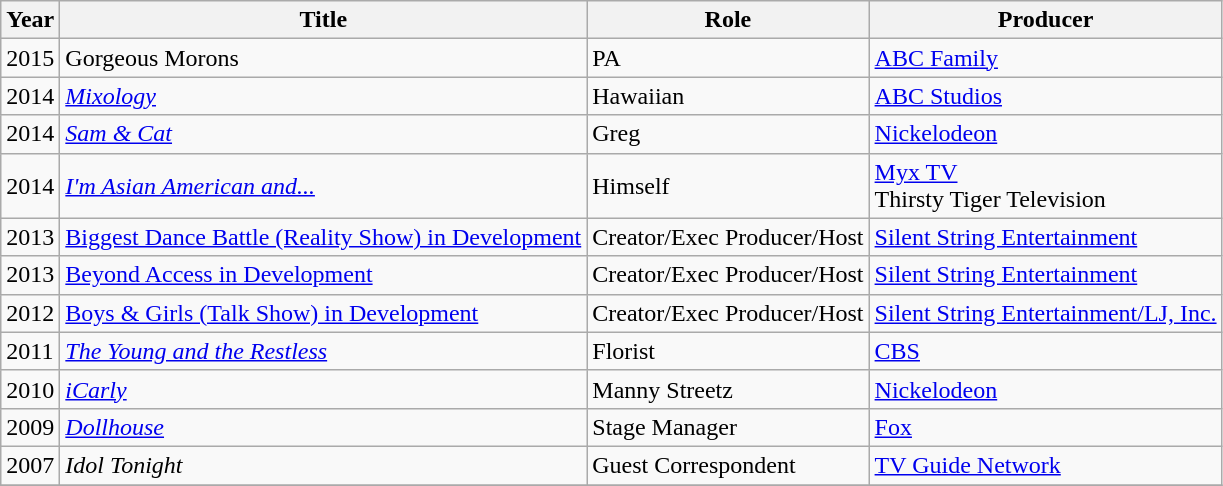<table class="wikitable">
<tr>
<th>Year</th>
<th>Title</th>
<th>Role</th>
<th>Producer</th>
</tr>
<tr>
<td>2015</td>
<td>Gorgeous Morons</td>
<td>PA</td>
<td><a href='#'>ABC Family</a></td>
</tr>
<tr>
<td>2014</td>
<td><em><a href='#'>Mixology</a></em></td>
<td>Hawaiian</td>
<td><a href='#'>ABC Studios</a></td>
</tr>
<tr>
<td>2014</td>
<td><em><a href='#'>Sam & Cat</a></em></td>
<td>Greg</td>
<td><a href='#'>Nickelodeon</a></td>
</tr>
<tr>
<td>2014</td>
<td><em><a href='#'>I'm Asian American and...</a></em></td>
<td>Himself</td>
<td><a href='#'>Myx TV</a> <br>Thirsty Tiger Television</td>
</tr>
<tr>
<td>2013</td>
<td><a href='#'>Biggest Dance Battle (Reality Show) in Development</a></td>
<td>Creator/Exec Producer/Host</td>
<td><a href='#'>Silent String Entertainment</a></td>
</tr>
<tr>
<td>2013</td>
<td><a href='#'>Beyond Access in Development</a></td>
<td>Creator/Exec Producer/Host</td>
<td><a href='#'>Silent String Entertainment</a></td>
</tr>
<tr>
<td>2012</td>
<td><a href='#'>Boys & Girls (Talk Show) in Development</a></td>
<td>Creator/Exec Producer/Host</td>
<td><a href='#'>Silent String Entertainment/LJ, Inc.</a></td>
</tr>
<tr>
<td>2011</td>
<td><em><a href='#'>The Young and the Restless</a></em></td>
<td>Florist</td>
<td><a href='#'>CBS</a></td>
</tr>
<tr>
<td>2010</td>
<td><em><a href='#'>iCarly</a></em></td>
<td>Manny Streetz</td>
<td><a href='#'>Nickelodeon</a></td>
</tr>
<tr>
<td>2009</td>
<td><em><a href='#'>Dollhouse</a></em></td>
<td>Stage Manager</td>
<td><a href='#'>Fox</a></td>
</tr>
<tr>
<td>2007</td>
<td><em>Idol Tonight</em></td>
<td>Guest Correspondent</td>
<td><a href='#'>TV Guide Network</a></td>
</tr>
<tr>
</tr>
</table>
